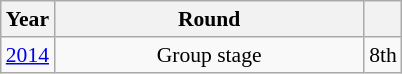<table class="wikitable" style="text-align: center; font-size:90%">
<tr>
<th>Year</th>
<th style="width:200px">Round</th>
<th></th>
</tr>
<tr>
<td><a href='#'>2014</a></td>
<td>Group stage</td>
<td>8th</td>
</tr>
</table>
